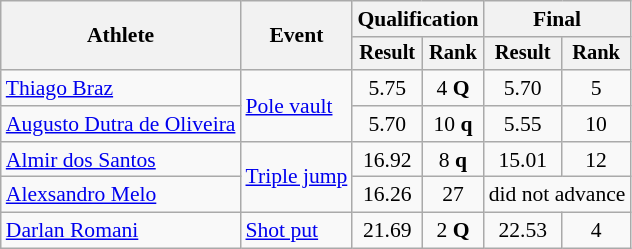<table class=wikitable style=font-size:90%>
<tr>
<th rowspan=2>Athlete</th>
<th rowspan=2>Event</th>
<th colspan=2>Qualification</th>
<th colspan=2>Final</th>
</tr>
<tr style=font-size:95%>
<th>Result</th>
<th>Rank</th>
<th>Result</th>
<th>Rank</th>
</tr>
<tr align=center>
<td align=left><a href='#'>Thiago Braz</a></td>
<td align=left rowspan=2><a href='#'>Pole vault</a></td>
<td>5.75</td>
<td>4 <strong>Q</strong></td>
<td>5.70</td>
<td>5</td>
</tr>
<tr align=center>
<td align=left><a href='#'>Augusto Dutra de Oliveira</a></td>
<td>5.70</td>
<td>10 <strong>q</strong></td>
<td>5.55</td>
<td>10</td>
</tr>
<tr align=center>
<td align=left><a href='#'>Almir dos Santos</a></td>
<td align=left rowspan=2><a href='#'>Triple jump</a></td>
<td>16.92</td>
<td>8 <strong>q</strong></td>
<td>15.01</td>
<td>12</td>
</tr>
<tr align=center>
<td align=left><a href='#'>Alexsandro Melo</a></td>
<td>16.26</td>
<td>27</td>
<td colspan=2>did not advance</td>
</tr>
<tr align=center>
<td align=left><a href='#'>Darlan Romani</a></td>
<td align=left><a href='#'>Shot put</a></td>
<td>21.69</td>
<td>2 <strong>Q</strong></td>
<td>22.53</td>
<td>4</td>
</tr>
</table>
